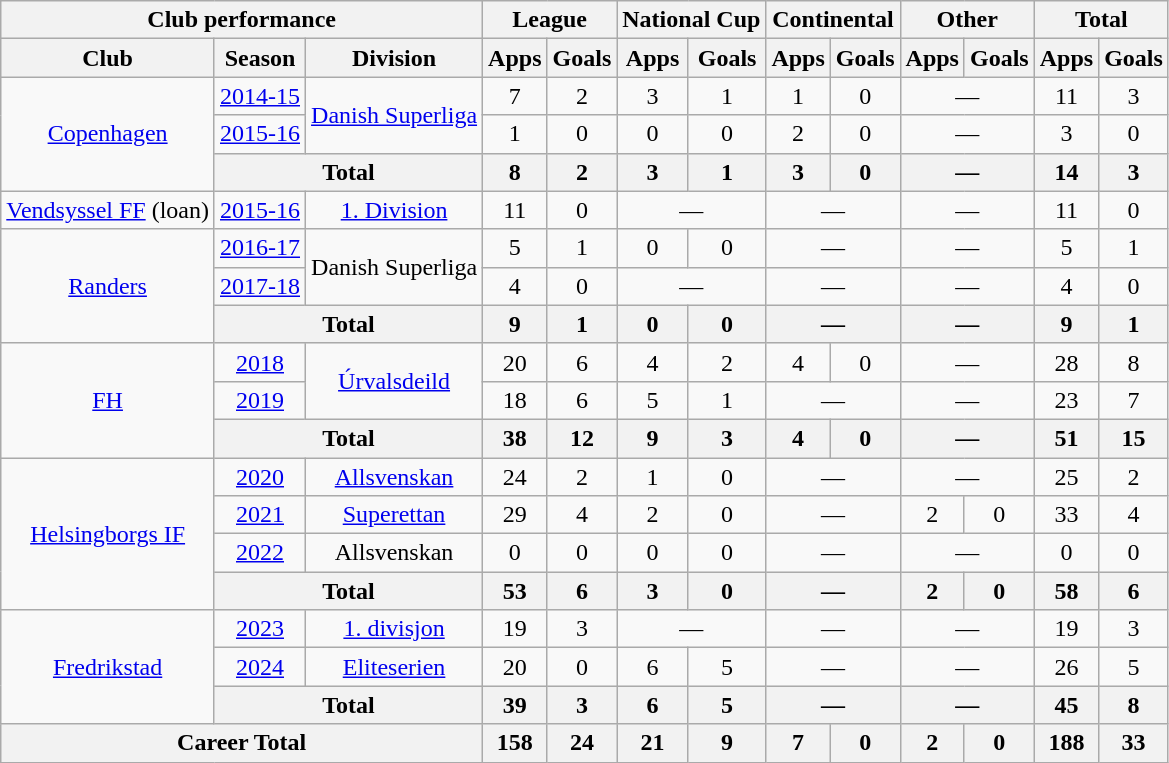<table class="wikitable" style="text-align: center">
<tr>
<th colspan="3">Club performance</th>
<th colspan="2">League</th>
<th colspan="2">National Cup</th>
<th colspan="2">Continental</th>
<th colspan="2">Other</th>
<th colspan="3">Total</th>
</tr>
<tr>
<th>Club</th>
<th>Season</th>
<th>Division</th>
<th>Apps</th>
<th>Goals</th>
<th>Apps</th>
<th>Goals</th>
<th>Apps</th>
<th>Goals</th>
<th>Apps</th>
<th>Goals</th>
<th>Apps</th>
<th>Goals</th>
</tr>
<tr>
<td rowspan="3"><a href='#'>Copenhagen</a></td>
<td><a href='#'>2014-15</a></td>
<td rowspan="2"><a href='#'>Danish Superliga</a></td>
<td>7</td>
<td>2</td>
<td>3</td>
<td>1</td>
<td>1</td>
<td>0</td>
<td colspan="2">—</td>
<td>11</td>
<td>3</td>
</tr>
<tr>
<td><a href='#'>2015-16</a></td>
<td>1</td>
<td>0</td>
<td>0</td>
<td>0</td>
<td>2</td>
<td>0</td>
<td colspan="2">—</td>
<td>3</td>
<td>0</td>
</tr>
<tr>
<th colspan="2">Total</th>
<th>8</th>
<th>2</th>
<th>3</th>
<th>1</th>
<th>3</th>
<th>0</th>
<th colspan="2">—</th>
<th>14</th>
<th>3</th>
</tr>
<tr>
<td><a href='#'>Vendsyssel FF</a> (loan)</td>
<td><a href='#'>2015-16</a></td>
<td><a href='#'>1. Division</a></td>
<td>11</td>
<td>0</td>
<td colspan="2">—</td>
<td colspan="2">—</td>
<td colspan="2">—</td>
<td>11</td>
<td>0</td>
</tr>
<tr>
<td rowspan="3"><a href='#'>Randers</a></td>
<td><a href='#'>2016-17</a></td>
<td rowspan="2">Danish Superliga</td>
<td>5</td>
<td>1</td>
<td>0</td>
<td>0</td>
<td colspan="2">—</td>
<td colspan="2">—</td>
<td>5</td>
<td>1</td>
</tr>
<tr>
<td><a href='#'>2017-18</a></td>
<td>4</td>
<td>0</td>
<td colspan="2">—</td>
<td colspan="2">—</td>
<td colspan="2">—</td>
<td>4</td>
<td>0</td>
</tr>
<tr>
<th colspan="2">Total</th>
<th>9</th>
<th>1</th>
<th>0</th>
<th>0</th>
<th colspan="2">—</th>
<th colspan="2">—</th>
<th>9</th>
<th>1</th>
</tr>
<tr>
<td rowspan="3"><a href='#'>FH</a></td>
<td><a href='#'>2018</a></td>
<td rowspan="2"><a href='#'>Úrvalsdeild</a></td>
<td>20</td>
<td>6</td>
<td>4</td>
<td>2</td>
<td>4</td>
<td>0</td>
<td colspan="2">—</td>
<td>28</td>
<td>8</td>
</tr>
<tr>
<td><a href='#'>2019</a></td>
<td>18</td>
<td>6</td>
<td>5</td>
<td>1</td>
<td colspan="2">—</td>
<td colspan="2">—</td>
<td>23</td>
<td>7</td>
</tr>
<tr>
<th colspan="2">Total</th>
<th>38</th>
<th>12</th>
<th>9</th>
<th>3</th>
<th>4</th>
<th>0</th>
<th colspan="2">—</th>
<th>51</th>
<th>15</th>
</tr>
<tr>
<td rowspan="4"><a href='#'>Helsingborgs IF</a></td>
<td><a href='#'>2020</a></td>
<td><a href='#'>Allsvenskan</a></td>
<td>24</td>
<td>2</td>
<td>1</td>
<td>0</td>
<td colspan="2">—</td>
<td colspan="2">—</td>
<td>25</td>
<td>2</td>
</tr>
<tr>
<td><a href='#'>2021</a></td>
<td><a href='#'>Superettan</a></td>
<td>29</td>
<td>4</td>
<td>2</td>
<td>0</td>
<td colspan="2">—</td>
<td>2</td>
<td>0</td>
<td>33</td>
<td>4</td>
</tr>
<tr>
<td><a href='#'>2022</a></td>
<td>Allsvenskan</td>
<td>0</td>
<td>0</td>
<td>0</td>
<td>0</td>
<td colspan="2">—</td>
<td colspan="2">—</td>
<td>0</td>
<td>0</td>
</tr>
<tr>
<th coLspan="2">Total</th>
<th>53</th>
<th>6</th>
<th>3</th>
<th>0</th>
<th colspan="2">—</th>
<th>2</th>
<th>0</th>
<th>58</th>
<th>6</th>
</tr>
<tr>
<td rowspan="3"><a href='#'>Fredrikstad</a></td>
<td><a href='#'>2023</a></td>
<td><a href='#'>1. divisjon</a></td>
<td>19</td>
<td>3</td>
<td colspan="2">—</td>
<td colspan="2">—</td>
<td colspan="2">—</td>
<td>19</td>
<td>3</td>
</tr>
<tr>
<td><a href='#'>2024</a></td>
<td><a href='#'>Eliteserien</a></td>
<td>20</td>
<td>0</td>
<td>6</td>
<td>5</td>
<td colspan="2">—</td>
<td colspan="2">—</td>
<td>26</td>
<td>5</td>
</tr>
<tr>
<th colspan="2">Total</th>
<th>39</th>
<th>3</th>
<th>6</th>
<th>5</th>
<th colspan="2">—</th>
<th colspan="2">—</th>
<th>45</th>
<th>8</th>
</tr>
<tr>
<th colspan="3">Career Total</th>
<th>158</th>
<th>24</th>
<th>21</th>
<th>9</th>
<th>7</th>
<th>0</th>
<th>2</th>
<th>0</th>
<th>188</th>
<th>33</th>
</tr>
</table>
